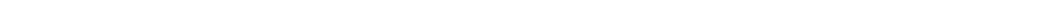<table style="width:88%; text-align:center;">
<tr style="color:white;">
<td style="background:"><strong>25</strong></td>
<td style="background:"><strong>4</strong></td>
<td style="background:"><strong>34</strong></td>
</tr>
</table>
